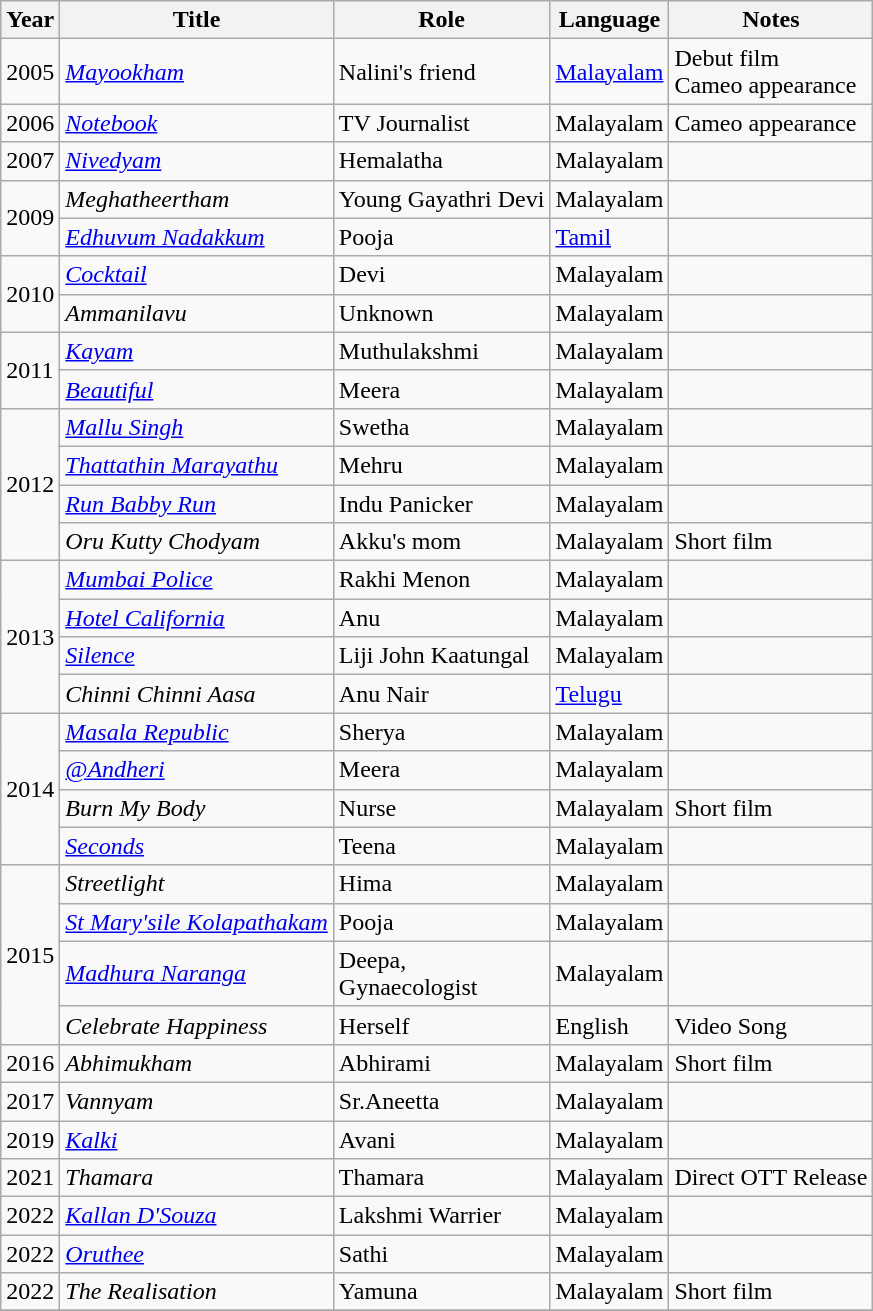<table class="wikitable sortable">
<tr>
<th>Year</th>
<th>Title</th>
<th>Role</th>
<th>Language</th>
<th>Notes</th>
</tr>
<tr>
<td rowspan=1>2005</td>
<td><em><a href='#'>Mayookham</a></em></td>
<td>Nalini's friend</td>
<td><a href='#'>Malayalam</a></td>
<td>Debut film <br>Cameo appearance</td>
</tr>
<tr>
<td rowspan=1>2006</td>
<td><em><a href='#'>Notebook</a></em></td>
<td>TV Journalist</td>
<td>Malayalam</td>
<td>Cameo appearance</td>
</tr>
<tr>
<td rowspan=1>2007</td>
<td><em><a href='#'>Nivedyam</a></em></td>
<td>Hemalatha</td>
<td>Malayalam</td>
<td></td>
</tr>
<tr>
<td rowspan=2>2009</td>
<td><em>Meghatheertham</em></td>
<td>Young Gayathri Devi</td>
<td>Malayalam</td>
<td></td>
</tr>
<tr>
<td><em><a href='#'>Edhuvum Nadakkum</a></em></td>
<td>Pooja</td>
<td><a href='#'>Tamil</a></td>
<td></td>
</tr>
<tr>
<td rowspan=2>2010</td>
<td><em><a href='#'>Cocktail</a></em></td>
<td>Devi</td>
<td>Malayalam</td>
<td></td>
</tr>
<tr>
<td><em>Ammanilavu</em></td>
<td>Unknown</td>
<td>Malayalam</td>
<td></td>
</tr>
<tr>
<td rowspan=2>2011</td>
<td><em><a href='#'>Kayam</a></em></td>
<td>Muthulakshmi</td>
<td>Malayalam</td>
<td></td>
</tr>
<tr>
<td><em><a href='#'>Beautiful</a></em></td>
<td>Meera</td>
<td>Malayalam</td>
<td></td>
</tr>
<tr>
<td rowspan=4>2012</td>
<td><em><a href='#'>Mallu Singh</a></em></td>
<td>Swetha</td>
<td>Malayalam</td>
<td></td>
</tr>
<tr>
<td><em><a href='#'>Thattathin Marayathu</a></em></td>
<td>Mehru</td>
<td>Malayalam</td>
<td></td>
</tr>
<tr>
<td><em><a href='#'>Run Babby Run</a></em></td>
<td>Indu Panicker</td>
<td>Malayalam</td>
<td></td>
</tr>
<tr>
<td><em>Oru Kutty Chodyam</em></td>
<td>Akku's mom</td>
<td>Malayalam</td>
<td>Short film</td>
</tr>
<tr>
<td rowspan=4>2013</td>
<td><em><a href='#'>Mumbai Police</a></em></td>
<td>Rakhi Menon</td>
<td>Malayalam</td>
<td></td>
</tr>
<tr>
<td><em><a href='#'>Hotel California</a></em></td>
<td>Anu</td>
<td>Malayalam</td>
<td></td>
</tr>
<tr>
<td><em> <a href='#'>Silence</a> </em></td>
<td>Liji John Kaatungal</td>
<td>Malayalam</td>
<td></td>
</tr>
<tr>
<td><em>Chinni Chinni Aasa</em></td>
<td>Anu Nair</td>
<td><a href='#'>Telugu</a></td>
<td></td>
</tr>
<tr>
<td rowspan=4>2014</td>
<td><em> <a href='#'>Masala Republic</a> </em></td>
<td>Sherya</td>
<td>Malayalam</td>
<td></td>
</tr>
<tr>
<td><em><a href='#'>@Andheri</a></em></td>
<td>Meera</td>
<td>Malayalam</td>
<td></td>
</tr>
<tr>
<td><em>Burn My Body</em></td>
<td>Nurse</td>
<td>Malayalam</td>
<td>Short film</td>
</tr>
<tr>
<td><em><a href='#'>Seconds</a></em></td>
<td>Teena</td>
<td>Malayalam</td>
<td></td>
</tr>
<tr>
<td rowspan=4>2015</td>
<td><em>Streetlight</em></td>
<td>Hima</td>
<td>Malayalam</td>
<td></td>
</tr>
<tr>
<td><em><a href='#'>St Mary'sile Kolapathakam</a></em></td>
<td>Pooja</td>
<td>Malayalam</td>
<td></td>
</tr>
<tr>
<td><em><a href='#'>Madhura Naranga</a></em></td>
<td>Deepa, <br>Gynaecologist</td>
<td>Malayalam</td>
<td></td>
</tr>
<tr>
<td><em>Celebrate Happiness</em></td>
<td>Herself</td>
<td>English</td>
<td>Video Song</td>
</tr>
<tr>
<td rowspan=1>2016</td>
<td><em>Abhimukham </em></td>
<td>Abhirami</td>
<td>Malayalam</td>
<td>Short film</td>
</tr>
<tr>
<td rowspan=1>2017</td>
<td><em>Vannyam</em></td>
<td>Sr.Aneetta</td>
<td>Malayalam</td>
<td></td>
</tr>
<tr>
<td>2019</td>
<td><em><a href='#'>Kalki</a></em></td>
<td>Avani</td>
<td>Malayalam</td>
<td></td>
</tr>
<tr>
<td>2021</td>
<td><em>Thamara</em></td>
<td>Thamara</td>
<td>Malayalam</td>
<td>Direct OTT Release</td>
</tr>
<tr>
<td>2022</td>
<td><em><a href='#'>Kallan D'Souza</a></em></td>
<td>Lakshmi Warrier</td>
<td>Malayalam</td>
<td></td>
</tr>
<tr>
<td>2022</td>
<td><em><a href='#'>Oruthee</a></em></td>
<td>Sathi</td>
<td>Malayalam</td>
<td></td>
</tr>
<tr>
<td>2022</td>
<td><em>The Realisation</em></td>
<td>Yamuna</td>
<td>Malayalam</td>
<td>Short film</td>
</tr>
<tr>
</tr>
</table>
